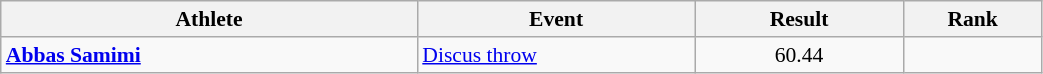<table class="wikitable" width="55%" style="text-align:center; font-size:90%">
<tr>
<th width="30%">Athlete</th>
<th width="20%">Event</th>
<th width="15%">Result</th>
<th width="10%">Rank</th>
</tr>
<tr>
<td align="left"><strong><a href='#'>Abbas Samimi</a></strong></td>
<td align="left"><a href='#'>Discus throw</a></td>
<td>60.44</td>
<td></td>
</tr>
</table>
